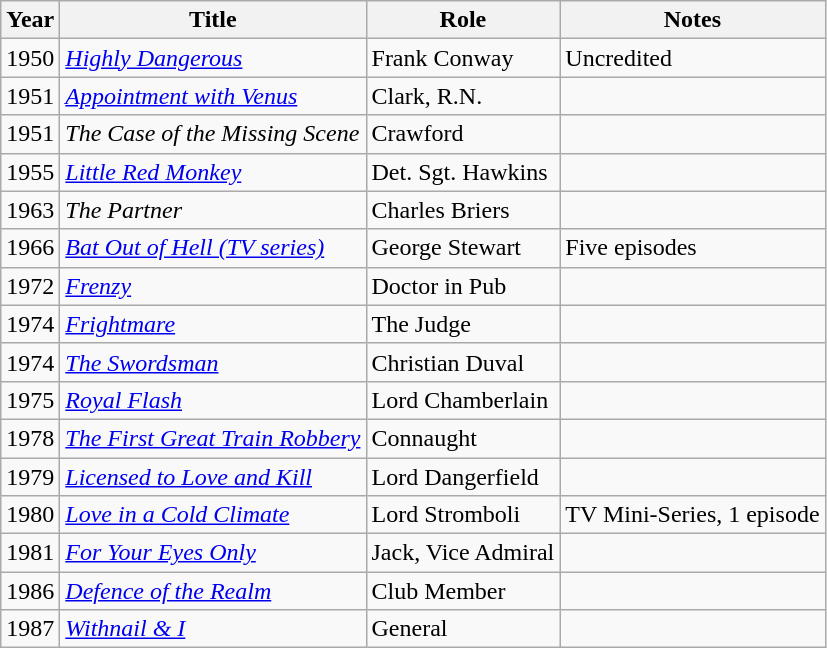<table class="wikitable">
<tr>
<th>Year</th>
<th>Title</th>
<th>Role</th>
<th>Notes</th>
</tr>
<tr>
<td>1950</td>
<td><em><a href='#'>Highly Dangerous</a></em></td>
<td>Frank Conway</td>
<td>Uncredited</td>
</tr>
<tr>
<td>1951</td>
<td><em><a href='#'>Appointment with Venus</a></em></td>
<td>Clark, R.N.</td>
<td></td>
</tr>
<tr>
<td>1951</td>
<td><em>The Case of the Missing Scene</em></td>
<td>Crawford</td>
<td></td>
</tr>
<tr>
<td>1955</td>
<td><em><a href='#'>Little Red Monkey</a></em></td>
<td>Det. Sgt. Hawkins</td>
<td></td>
</tr>
<tr>
<td>1963</td>
<td><em>The Partner</em></td>
<td>Charles Briers</td>
<td></td>
</tr>
<tr>
<td>1966</td>
<td><em><a href='#'>Bat Out of Hell (TV series)</a></em></td>
<td>George Stewart</td>
<td>Five episodes</td>
</tr>
<tr>
<td>1972</td>
<td><em><a href='#'>Frenzy</a></em></td>
<td>Doctor in Pub</td>
<td></td>
</tr>
<tr>
<td>1974</td>
<td><em><a href='#'>Frightmare</a></em></td>
<td>The Judge</td>
<td></td>
</tr>
<tr>
<td>1974</td>
<td><em><a href='#'>The Swordsman</a></em></td>
<td>Christian Duval</td>
<td></td>
</tr>
<tr>
<td>1975</td>
<td><em><a href='#'>Royal Flash</a></em></td>
<td>Lord Chamberlain</td>
<td></td>
</tr>
<tr>
<td>1978</td>
<td><em><a href='#'>The First Great Train Robbery</a></em></td>
<td>Connaught</td>
<td></td>
</tr>
<tr>
<td>1979</td>
<td><em><a href='#'>Licensed to Love and Kill</a></em></td>
<td>Lord Dangerfield</td>
<td></td>
</tr>
<tr>
<td>1980</td>
<td><em><a href='#'>Love in a Cold Climate</a></em></td>
<td>Lord Stromboli</td>
<td>TV Mini-Series, 1 episode</td>
</tr>
<tr>
<td>1981</td>
<td><em><a href='#'>For Your Eyes Only</a></em></td>
<td>Jack, Vice Admiral</td>
<td></td>
</tr>
<tr>
<td>1986</td>
<td><em><a href='#'>Defence of the Realm</a></em></td>
<td>Club Member</td>
<td></td>
</tr>
<tr>
<td>1987</td>
<td><em><a href='#'>Withnail & I</a></em></td>
<td>General</td>
<td></td>
</tr>
</table>
